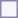<table style="border:1px solid #8888aa; background-color:#f7f8ff; padding:5px; font-size:95%; margin: 0px 12px 12px 0px;">
</table>
